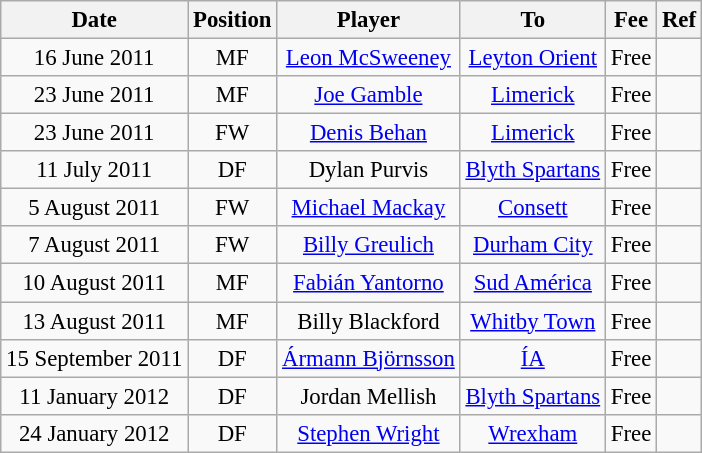<table class="wikitable" style="font-size: 95%; text-align: center;">
<tr>
<th>Date</th>
<th>Position</th>
<th>Player</th>
<th>To</th>
<th>Fee</th>
<th>Ref</th>
</tr>
<tr>
<td>16 June 2011</td>
<td>MF</td>
<td><a href='#'>Leon McSweeney</a></td>
<td><a href='#'>Leyton Orient</a></td>
<td>Free</td>
<td></td>
</tr>
<tr>
<td>23 June 2011</td>
<td>MF</td>
<td><a href='#'>Joe Gamble</a></td>
<td><a href='#'>Limerick</a></td>
<td>Free</td>
<td></td>
</tr>
<tr>
<td>23 June 2011</td>
<td>FW</td>
<td><a href='#'>Denis Behan</a></td>
<td><a href='#'>Limerick</a></td>
<td>Free</td>
<td></td>
</tr>
<tr>
<td>11 July 2011</td>
<td>DF</td>
<td>Dylan Purvis</td>
<td><a href='#'>Blyth Spartans</a></td>
<td>Free</td>
<td></td>
</tr>
<tr>
<td>5 August 2011</td>
<td>FW</td>
<td><a href='#'>Michael Mackay</a></td>
<td><a href='#'>Consett</a></td>
<td>Free</td>
<td></td>
</tr>
<tr>
<td>7 August 2011</td>
<td>FW</td>
<td><a href='#'>Billy Greulich</a></td>
<td><a href='#'>Durham City</a></td>
<td>Free</td>
<td></td>
</tr>
<tr>
<td>10 August 2011</td>
<td>MF</td>
<td><a href='#'>Fabián Yantorno</a></td>
<td><a href='#'>Sud América</a></td>
<td>Free</td>
<td></td>
</tr>
<tr>
<td>13 August 2011</td>
<td>MF</td>
<td>Billy Blackford</td>
<td><a href='#'>Whitby Town</a></td>
<td>Free</td>
<td></td>
</tr>
<tr>
<td>15 September 2011</td>
<td>DF</td>
<td><a href='#'>Ármann Björnsson</a></td>
<td><a href='#'>ÍA</a></td>
<td>Free</td>
<td></td>
</tr>
<tr>
<td>11 January 2012</td>
<td>DF</td>
<td>Jordan Mellish</td>
<td><a href='#'>Blyth Spartans</a></td>
<td>Free</td>
<td></td>
</tr>
<tr>
<td>24 January 2012</td>
<td>DF</td>
<td><a href='#'>Stephen Wright</a></td>
<td><a href='#'>Wrexham</a></td>
<td>Free</td>
<td></td>
</tr>
</table>
